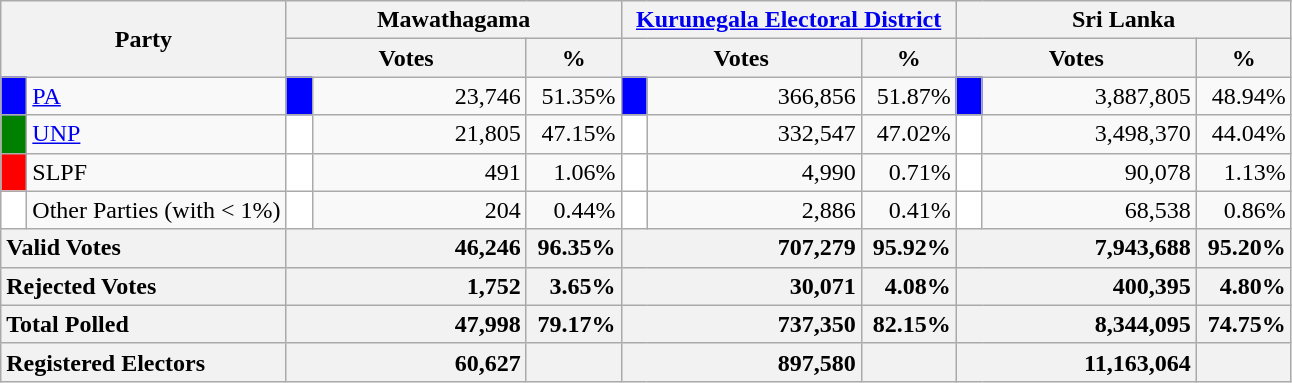<table class="wikitable">
<tr>
<th colspan="2" width="144px"rowspan="2">Party</th>
<th colspan="3" width="216px">Mawathagama</th>
<th colspan="3" width="216px"><a href='#'>Kurunegala Electoral District</a></th>
<th colspan="3" width="216px">Sri Lanka</th>
</tr>
<tr>
<th colspan="2" width="144px">Votes</th>
<th>%</th>
<th colspan="2" width="144px">Votes</th>
<th>%</th>
<th colspan="2" width="144px">Votes</th>
<th>%</th>
</tr>
<tr>
<td style="background-color:blue;" width="10px"></td>
<td style="text-align:left;"><a href='#'>PA</a></td>
<td style="background-color:blue;" width="10px"></td>
<td style="text-align:right;">23,746</td>
<td style="text-align:right;">51.35%</td>
<td style="background-color:blue;" width="10px"></td>
<td style="text-align:right;">366,856</td>
<td style="text-align:right;">51.87%</td>
<td style="background-color:blue;" width="10px"></td>
<td style="text-align:right;">3,887,805</td>
<td style="text-align:right;">48.94%</td>
</tr>
<tr>
<td style="background-color:green;" width="10px"></td>
<td style="text-align:left;"><a href='#'>UNP</a></td>
<td style="background-color:white;" width="10px"></td>
<td style="text-align:right;">21,805</td>
<td style="text-align:right;">47.15%</td>
<td style="background-color:white;" width="10px"></td>
<td style="text-align:right;">332,547</td>
<td style="text-align:right;">47.02%</td>
<td style="background-color:white;" width="10px"></td>
<td style="text-align:right;">3,498,370</td>
<td style="text-align:right;">44.04%</td>
</tr>
<tr>
<td style="background-color:red;" width="10px"></td>
<td style="text-align:left;">SLPF</td>
<td style="background-color:white;" width="10px"></td>
<td style="text-align:right;">491</td>
<td style="text-align:right;">1.06%</td>
<td style="background-color:white;" width="10px"></td>
<td style="text-align:right;">4,990</td>
<td style="text-align:right;">0.71%</td>
<td style="background-color:white;" width="10px"></td>
<td style="text-align:right;">90,078</td>
<td style="text-align:right;">1.13%</td>
</tr>
<tr>
<td style="background-color:white;" width="10px"></td>
<td style="text-align:left;">Other Parties (with < 1%)</td>
<td style="background-color:white;" width="10px"></td>
<td style="text-align:right;">204</td>
<td style="text-align:right;">0.44%</td>
<td style="background-color:white;" width="10px"></td>
<td style="text-align:right;">2,886</td>
<td style="text-align:right;">0.41%</td>
<td style="background-color:white;" width="10px"></td>
<td style="text-align:right;">68,538</td>
<td style="text-align:right;">0.86%</td>
</tr>
<tr>
<th colspan="2" width="144px"style="text-align:left;">Valid Votes</th>
<th style="text-align:right;"colspan="2" width="144px">46,246</th>
<th style="text-align:right;">96.35%</th>
<th style="text-align:right;"colspan="2" width="144px">707,279</th>
<th style="text-align:right;">95.92%</th>
<th style="text-align:right;"colspan="2" width="144px">7,943,688</th>
<th style="text-align:right;">95.20%</th>
</tr>
<tr>
<th colspan="2" width="144px"style="text-align:left;">Rejected Votes</th>
<th style="text-align:right;"colspan="2" width="144px">1,752</th>
<th style="text-align:right;">3.65%</th>
<th style="text-align:right;"colspan="2" width="144px">30,071</th>
<th style="text-align:right;">4.08%</th>
<th style="text-align:right;"colspan="2" width="144px">400,395</th>
<th style="text-align:right;">4.80%</th>
</tr>
<tr>
<th colspan="2" width="144px"style="text-align:left;">Total Polled</th>
<th style="text-align:right;"colspan="2" width="144px">47,998</th>
<th style="text-align:right;">79.17%</th>
<th style="text-align:right;"colspan="2" width="144px">737,350</th>
<th style="text-align:right;">82.15%</th>
<th style="text-align:right;"colspan="2" width="144px">8,344,095</th>
<th style="text-align:right;">74.75%</th>
</tr>
<tr>
<th colspan="2" width="144px"style="text-align:left;">Registered Electors</th>
<th style="text-align:right;"colspan="2" width="144px">60,627</th>
<th></th>
<th style="text-align:right;"colspan="2" width="144px">897,580</th>
<th></th>
<th style="text-align:right;"colspan="2" width="144px">11,163,064</th>
<th></th>
</tr>
</table>
